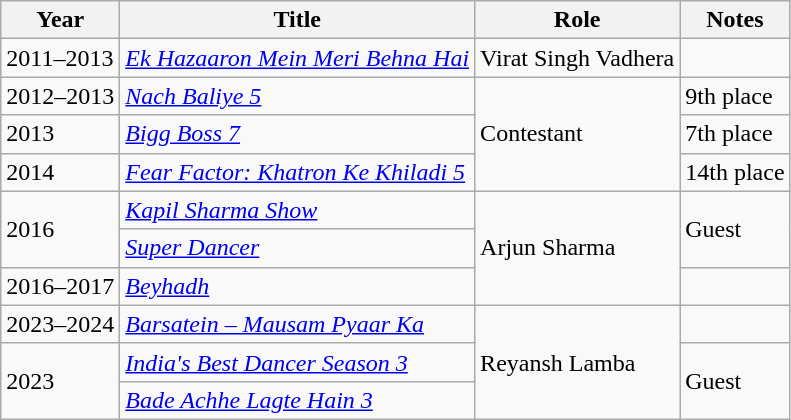<table class="wikitable sortable">
<tr>
<th>Year</th>
<th>Title</th>
<th>Role</th>
<th>Notes</th>
</tr>
<tr>
<td>2011–2013</td>
<td><em><a href='#'>Ek Hazaaron Mein Meri Behna Hai</a></em></td>
<td>Virat Singh Vadhera</td>
<td></td>
</tr>
<tr>
<td>2012–2013</td>
<td><em><a href='#'>Nach Baliye 5</a></em></td>
<td rowspan="3">Contestant</td>
<td>9th place</td>
</tr>
<tr>
<td>2013</td>
<td><em><a href='#'>Bigg Boss 7</a></em></td>
<td>7th place</td>
</tr>
<tr>
<td>2014</td>
<td><em><a href='#'>Fear Factor: Khatron Ke Khiladi 5</a></em></td>
<td>14th place</td>
</tr>
<tr>
<td rowspan=2>2016</td>
<td><em><a href='#'>Kapil Sharma Show</a></em></td>
<td rowspan=3>Arjun Sharma</td>
<td rowspan=2>Guest</td>
</tr>
<tr>
<td><em><a href='#'>Super Dancer</a></em></td>
</tr>
<tr>
<td>2016–2017</td>
<td><em><a href='#'>Beyhadh</a></em></td>
<td></td>
</tr>
<tr>
<td>2023–2024</td>
<td><em><a href='#'>Barsatein – Mausam Pyaar Ka</a></em></td>
<td rowspan="3">Reyansh Lamba</td>
<td></td>
</tr>
<tr>
<td rowspan="2">2023</td>
<td><a href='#'><em>India's Best Dancer Season 3</em></a></td>
<td rowspan="2">Guest</td>
</tr>
<tr>
<td><em><a href='#'>Bade Achhe Lagte Hain 3</a></em></td>
</tr>
</table>
